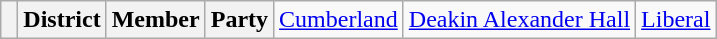<table class="wikitable">
<tr>
<th> </th>
<th>District</th>
<th>Member</th>
<th>Party<br></th>
<td><a href='#'>Cumberland</a></td>
<td><a href='#'>Deakin Alexander Hall</a></td>
<td><a href='#'>Liberal</a></td>
</tr>
</table>
